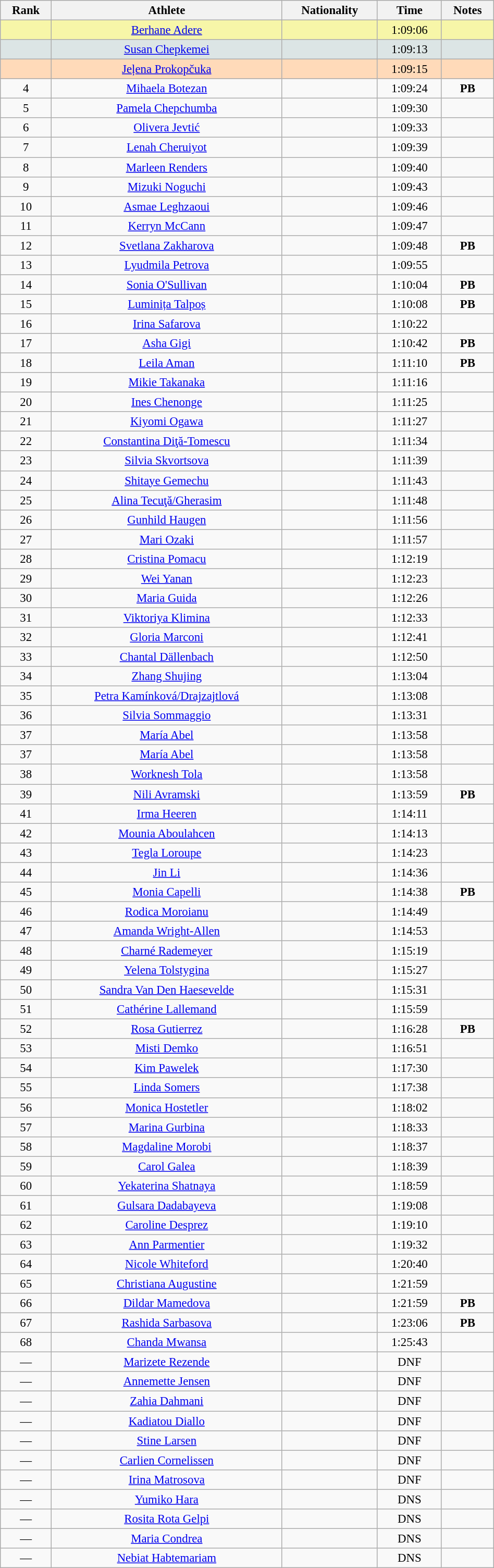<table class="wikitable sortable" style=" text-align:center; font-size:95%;" width="50%">
<tr>
<th>Rank</th>
<th>Athlete</th>
<th>Nationality</th>
<th>Time</th>
<th>Notes</th>
</tr>
<tr bgcolor="#F7F6A8">
<td align=center></td>
<td><a href='#'>Berhane Adere</a></td>
<td></td>
<td>1:09:06</td>
<td></td>
</tr>
<tr bgcolor="#DCE5E5">
<td align=center></td>
<td><a href='#'>Susan Chepkemei</a></td>
<td></td>
<td>1:09:13</td>
<td></td>
</tr>
<tr bgcolor="#FFDAB9">
<td align=center></td>
<td><a href='#'>Jeļena Prokopčuka</a></td>
<td></td>
<td>1:09:15</td>
<td></td>
</tr>
<tr>
<td align=center>4</td>
<td><a href='#'>Mihaela Botezan</a></td>
<td></td>
<td>1:09:24</td>
<td><strong>PB</strong></td>
</tr>
<tr>
<td align=center>5</td>
<td><a href='#'>Pamela Chepchumba</a></td>
<td></td>
<td>1:09:30</td>
<td></td>
</tr>
<tr>
<td align=center>6</td>
<td><a href='#'>Olivera Jevtić</a></td>
<td></td>
<td>1:09:33</td>
<td></td>
</tr>
<tr>
<td align=center>7</td>
<td><a href='#'>Lenah Cheruiyot</a></td>
<td></td>
<td>1:09:39</td>
<td></td>
</tr>
<tr>
<td align=center>8</td>
<td><a href='#'>Marleen Renders</a></td>
<td></td>
<td>1:09:40</td>
<td></td>
</tr>
<tr>
<td align=center>9</td>
<td><a href='#'>Mizuki Noguchi</a></td>
<td></td>
<td>1:09:43</td>
<td></td>
</tr>
<tr>
<td align=center>10</td>
<td><a href='#'>Asmae Leghzaoui</a></td>
<td></td>
<td>1:09:46</td>
<td></td>
</tr>
<tr>
<td align=center>11</td>
<td><a href='#'>Kerryn McCann</a></td>
<td></td>
<td>1:09:47</td>
<td></td>
</tr>
<tr>
<td align=center>12</td>
<td><a href='#'>Svetlana Zakharova</a></td>
<td></td>
<td>1:09:48</td>
<td><strong>PB</strong></td>
</tr>
<tr>
<td align=center>13</td>
<td><a href='#'>Lyudmila Petrova</a></td>
<td></td>
<td>1:09:55</td>
<td></td>
</tr>
<tr>
<td align=center>14</td>
<td><a href='#'>Sonia O'Sullivan</a></td>
<td></td>
<td>1:10:04</td>
<td><strong>PB</strong></td>
</tr>
<tr>
<td align=center>15</td>
<td><a href='#'>Luminița Talpoș</a></td>
<td></td>
<td>1:10:08</td>
<td><strong>PB</strong></td>
</tr>
<tr>
<td align=center>16</td>
<td><a href='#'>Irina Safarova</a></td>
<td></td>
<td>1:10:22</td>
<td></td>
</tr>
<tr>
<td align=center>17</td>
<td><a href='#'>Asha Gigi</a></td>
<td></td>
<td>1:10:42</td>
<td><strong>PB</strong></td>
</tr>
<tr>
<td align=center>18</td>
<td><a href='#'>Leila Aman</a></td>
<td></td>
<td>1:11:10</td>
<td><strong>PB</strong></td>
</tr>
<tr>
<td align=center>19</td>
<td><a href='#'>Mikie Takanaka</a></td>
<td></td>
<td>1:11:16</td>
<td></td>
</tr>
<tr>
<td align=center>20</td>
<td><a href='#'>Ines Chenonge</a></td>
<td></td>
<td>1:11:25</td>
<td></td>
</tr>
<tr>
<td align=center>21</td>
<td><a href='#'>Kiyomi Ogawa</a></td>
<td></td>
<td>1:11:27</td>
<td></td>
</tr>
<tr>
<td align=center>22</td>
<td><a href='#'>Constantina Diţă-Tomescu</a></td>
<td></td>
<td>1:11:34</td>
<td></td>
</tr>
<tr>
<td align=center>23</td>
<td><a href='#'>Silvia Skvortsova</a></td>
<td></td>
<td>1:11:39</td>
<td></td>
</tr>
<tr>
<td align=center>24</td>
<td><a href='#'>Shitaye Gemechu</a></td>
<td></td>
<td>1:11:43</td>
<td></td>
</tr>
<tr>
<td align=center>25</td>
<td><a href='#'>Alina Tecuţă/Gherasim</a></td>
<td></td>
<td>1:11:48</td>
<td></td>
</tr>
<tr>
<td align=center>26</td>
<td><a href='#'>Gunhild Haugen</a></td>
<td></td>
<td>1:11:56</td>
<td></td>
</tr>
<tr>
<td align=center>27</td>
<td><a href='#'>Mari Ozaki</a></td>
<td></td>
<td>1:11:57</td>
<td></td>
</tr>
<tr>
<td align=center>28</td>
<td><a href='#'>Cristina Pomacu</a></td>
<td></td>
<td>1:12:19</td>
<td></td>
</tr>
<tr>
<td align=center>29</td>
<td><a href='#'>Wei Yanan</a></td>
<td></td>
<td>1:12:23</td>
<td></td>
</tr>
<tr>
<td align=center>30</td>
<td><a href='#'>Maria Guida</a></td>
<td></td>
<td>1:12:26</td>
<td></td>
</tr>
<tr>
<td align=center>31</td>
<td><a href='#'>Viktoriya Klimina</a></td>
<td></td>
<td>1:12:33</td>
<td></td>
</tr>
<tr>
<td align=center>32</td>
<td><a href='#'>Gloria Marconi</a></td>
<td></td>
<td>1:12:41</td>
<td></td>
</tr>
<tr>
<td align=center>33</td>
<td><a href='#'>Chantal Dällenbach</a></td>
<td></td>
<td>1:12:50</td>
<td></td>
</tr>
<tr>
<td align=center>34</td>
<td><a href='#'>Zhang Shujing</a></td>
<td></td>
<td>1:13:04</td>
<td></td>
</tr>
<tr>
<td align=center>35</td>
<td><a href='#'>Petra Kamínková/Drajzajtlová</a></td>
<td></td>
<td>1:13:08</td>
<td></td>
</tr>
<tr>
<td align=center>36</td>
<td><a href='#'>Silvia Sommaggio</a></td>
<td></td>
<td>1:13:31</td>
<td></td>
</tr>
<tr>
<td align=center>37</td>
<td><a href='#'>María Abel</a></td>
<td></td>
<td>1:13:58</td>
<td></td>
</tr>
<tr>
<td align=center>37</td>
<td><a href='#'>María Abel</a></td>
<td></td>
<td>1:13:58</td>
<td></td>
</tr>
<tr>
<td align=center>38</td>
<td><a href='#'>Worknesh Tola</a></td>
<td></td>
<td>1:13:58</td>
<td></td>
</tr>
<tr>
<td align=center>39</td>
<td><a href='#'>Nili Avramski</a></td>
<td></td>
<td>1:13:59</td>
<td><strong>PB</strong></td>
</tr>
<tr>
<td align=center>41</td>
<td><a href='#'>Irma Heeren</a></td>
<td></td>
<td>1:14:11</td>
<td></td>
</tr>
<tr>
<td align=center>42</td>
<td><a href='#'>Mounia Aboulahcen</a></td>
<td></td>
<td>1:14:13</td>
<td></td>
</tr>
<tr>
<td align=center>43</td>
<td><a href='#'>Tegla Loroupe</a></td>
<td></td>
<td>1:14:23</td>
<td></td>
</tr>
<tr>
<td align=center>44</td>
<td><a href='#'>Jin Li</a></td>
<td></td>
<td>1:14:36</td>
<td></td>
</tr>
<tr>
<td align=center>45</td>
<td><a href='#'>Monia Capelli</a></td>
<td></td>
<td>1:14:38</td>
<td><strong>PB</strong></td>
</tr>
<tr>
<td align=center>46</td>
<td><a href='#'>Rodica Moroianu</a></td>
<td></td>
<td>1:14:49</td>
<td></td>
</tr>
<tr>
<td align=center>47</td>
<td><a href='#'>Amanda Wright-Allen</a></td>
<td></td>
<td>1:14:53</td>
<td></td>
</tr>
<tr>
<td align=center>48</td>
<td><a href='#'>Charné Rademeyer</a></td>
<td></td>
<td>1:15:19</td>
<td></td>
</tr>
<tr>
<td align=center>49</td>
<td><a href='#'>Yelena Tolstygina</a></td>
<td></td>
<td>1:15:27</td>
<td></td>
</tr>
<tr>
<td align=center>50</td>
<td><a href='#'>Sandra Van Den Haesevelde</a></td>
<td></td>
<td>1:15:31</td>
<td></td>
</tr>
<tr>
<td align=center>51</td>
<td><a href='#'>Cathérine Lallemand</a></td>
<td></td>
<td>1:15:59</td>
<td></td>
</tr>
<tr>
<td align=center>52</td>
<td><a href='#'>Rosa Gutierrez</a></td>
<td></td>
<td>1:16:28</td>
<td><strong>PB</strong></td>
</tr>
<tr>
<td align=center>53</td>
<td><a href='#'>Misti Demko</a></td>
<td></td>
<td>1:16:51</td>
<td></td>
</tr>
<tr>
<td align=center>54</td>
<td><a href='#'>Kim Pawelek</a></td>
<td></td>
<td>1:17:30</td>
<td></td>
</tr>
<tr>
<td align=center>55</td>
<td><a href='#'>Linda Somers</a></td>
<td></td>
<td>1:17:38</td>
<td></td>
</tr>
<tr>
<td align=center>56</td>
<td><a href='#'>Monica Hostetler</a></td>
<td></td>
<td>1:18:02</td>
<td></td>
</tr>
<tr>
<td align=center>57</td>
<td><a href='#'>Marina Gurbina</a></td>
<td></td>
<td>1:18:33</td>
<td></td>
</tr>
<tr>
<td align=center>58</td>
<td><a href='#'>Magdaline Morobi</a></td>
<td></td>
<td>1:18:37</td>
<td></td>
</tr>
<tr>
<td align=center>59</td>
<td><a href='#'>Carol Galea</a></td>
<td></td>
<td>1:18:39</td>
<td></td>
</tr>
<tr>
<td align=center>60</td>
<td><a href='#'>Yekaterina Shatnaya</a></td>
<td></td>
<td>1:18:59</td>
<td></td>
</tr>
<tr>
<td align=center>61</td>
<td><a href='#'>Gulsara Dadabayeva</a></td>
<td></td>
<td>1:19:08</td>
<td></td>
</tr>
<tr>
<td align=center>62</td>
<td><a href='#'>Caroline Desprez</a></td>
<td></td>
<td>1:19:10</td>
<td></td>
</tr>
<tr>
<td align=center>63</td>
<td><a href='#'>Ann Parmentier</a></td>
<td></td>
<td>1:19:32</td>
<td></td>
</tr>
<tr>
<td align=center>64</td>
<td><a href='#'>Nicole Whiteford</a></td>
<td></td>
<td>1:20:40</td>
<td></td>
</tr>
<tr>
<td align=center>65</td>
<td><a href='#'>Christiana Augustine</a></td>
<td></td>
<td>1:21:59</td>
<td></td>
</tr>
<tr>
<td align=center>66</td>
<td><a href='#'>Dildar Mamedova</a></td>
<td></td>
<td>1:21:59</td>
<td><strong>PB</strong></td>
</tr>
<tr>
<td align=center>67</td>
<td><a href='#'>Rashida Sarbasova</a></td>
<td></td>
<td>1:23:06</td>
<td><strong>PB</strong></td>
</tr>
<tr>
<td align=center>68</td>
<td><a href='#'>Chanda Mwansa</a></td>
<td></td>
<td>1:25:43</td>
<td></td>
</tr>
<tr>
<td align=center>—</td>
<td><a href='#'>Marizete Rezende</a></td>
<td></td>
<td>DNF</td>
<td></td>
</tr>
<tr>
<td align=center>—</td>
<td><a href='#'>Annemette Jensen</a></td>
<td></td>
<td>DNF</td>
<td></td>
</tr>
<tr>
<td align=center>—</td>
<td><a href='#'>Zahia Dahmani</a></td>
<td></td>
<td>DNF</td>
<td></td>
</tr>
<tr>
<td align=center>—</td>
<td><a href='#'>Kadiatou Diallo</a></td>
<td></td>
<td>DNF</td>
<td></td>
</tr>
<tr>
<td align=center>—</td>
<td><a href='#'>Stine Larsen</a></td>
<td></td>
<td>DNF</td>
<td></td>
</tr>
<tr>
<td align=center>—</td>
<td><a href='#'>Carlien Cornelissen</a></td>
<td></td>
<td>DNF</td>
<td></td>
</tr>
<tr>
<td align=center>—</td>
<td><a href='#'>Irina Matrosova</a></td>
<td></td>
<td>DNF</td>
<td></td>
</tr>
<tr>
<td align=center>—</td>
<td><a href='#'>Yumiko Hara</a></td>
<td></td>
<td>DNS</td>
<td></td>
</tr>
<tr>
<td align=center>—</td>
<td><a href='#'>Rosita Rota Gelpi</a></td>
<td></td>
<td>DNS</td>
<td></td>
</tr>
<tr>
<td align=center>—</td>
<td><a href='#'>Maria Condrea</a></td>
<td></td>
<td>DNS</td>
<td></td>
</tr>
<tr>
<td align=center>—</td>
<td><a href='#'>Nebiat Habtemariam</a></td>
<td></td>
<td>DNS</td>
<td></td>
</tr>
</table>
